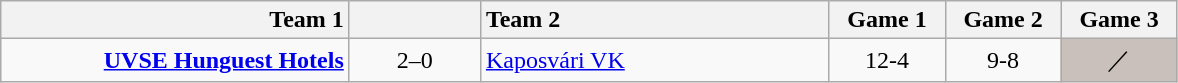<table class=wikitable style="text-align:center">
<tr>
<th style="width:225px; text-align:right;">Team 1</th>
<th style="width:80px;"></th>
<th style="width:225px; text-align:left;">Team 2</th>
<th style="width:70px;">Game 1</th>
<th style="width:70px;">Game 2</th>
<th style="width:70px;">Game 3</th>
</tr>
<tr>
<td align=right><strong><a href='#'>UVSE Hunguest Hotels</a></strong> </td>
<td>2–0</td>
<td align=left> <a href='#'>Kaposvári VK</a></td>
<td>12-4</td>
<td>9-8</td>
<td bgcolor=#c9c0bb>／</td>
</tr>
</table>
